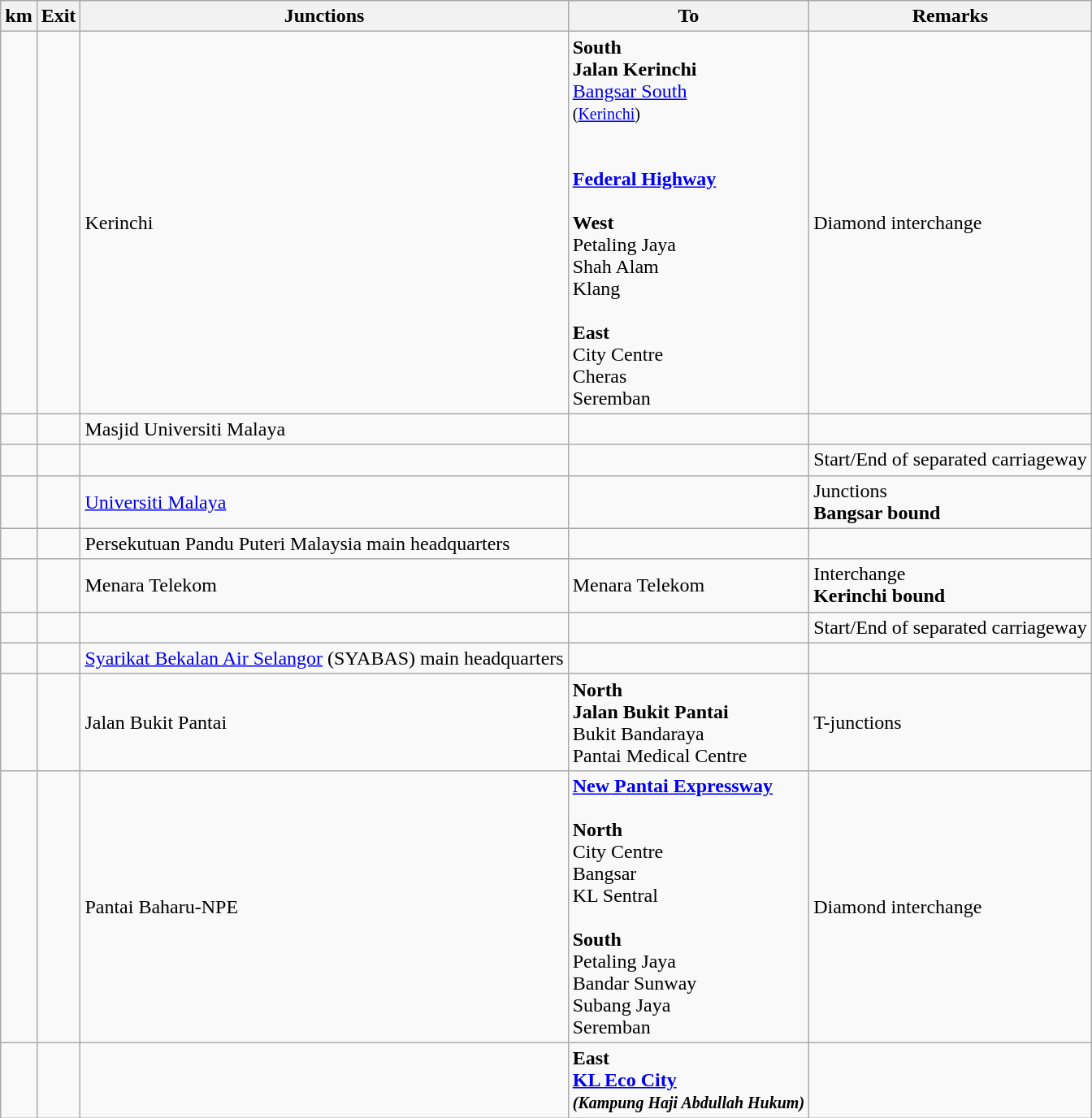<table class="wikitable">
<tr>
<th>km</th>
<th>Exit</th>
<th>Junctions</th>
<th>To</th>
<th>Remarks</th>
</tr>
<tr>
<td></td>
<td></td>
<td>Kerinchi</td>
<td><strong>South</strong><br><strong>Jalan Kerinchi</strong><br><a href='#'>Bangsar South</a><br><small>(<a href='#'>Kerinchi</a>)</small><br><br><br> <strong><a href='#'>Federal Highway</a></strong><br><br><strong>West</strong><br>Petaling Jaya<br>Shah Alam<br>Klang<br><br><strong>East</strong><br>City Centre<br>Cheras<br>Seremban</td>
<td>Diamond interchange</td>
</tr>
<tr>
<td></td>
<td></td>
<td>Masjid Universiti Malaya </td>
<td></td>
<td></td>
</tr>
<tr>
<td></td>
<td></td>
<td></td>
<td></td>
<td>Start/End of separated carriageway</td>
</tr>
<tr>
<td></td>
<td></td>
<td><a href='#'>Universiti Malaya</a></td>
<td></td>
<td>Junctions<br><strong>Bangsar bound</strong></td>
</tr>
<tr>
<td></td>
<td></td>
<td>Persekutuan Pandu Puteri Malaysia main headquarters</td>
<td></td>
<td></td>
</tr>
<tr>
<td></td>
<td></td>
<td>Menara Telekom</td>
<td>Menara Telekom</td>
<td>Interchange<br><strong>Kerinchi bound</strong></td>
</tr>
<tr>
<td></td>
<td></td>
<td></td>
<td></td>
<td>Start/End of separated carriageway</td>
</tr>
<tr>
<td></td>
<td></td>
<td><a href='#'>Syarikat Bekalan Air Selangor</a> (SYABAS) main headquarters</td>
<td></td>
<td></td>
</tr>
<tr>
<td></td>
<td></td>
<td>Jalan Bukit Pantai</td>
<td><strong>North</strong><br><strong>Jalan Bukit Pantai</strong><br>Bukit Bandaraya<br>Pantai Medical Centre </td>
<td>T-junctions</td>
</tr>
<tr>
<td></td>
<td></td>
<td>Pantai Baharu-NPE</td>
<td> <strong><a href='#'>New Pantai Expressway</a></strong><br><br><strong>North</strong><br>City Centre<br>Bangsar<br>KL Sentral<br><br><strong>South</strong><br>Petaling Jaya<br>Bandar Sunway<br>Subang Jaya<br>Seremban</td>
<td>Diamond interchange</td>
</tr>
<tr>
<td></td>
<td></td>
<td></td>
<td><strong>East</strong><br><strong><a href='#'>KL Eco City</a></strong><br><small><strong><em>(Kampung Haji Abdullah Hukum)</em></strong></small></td>
<td></td>
</tr>
</table>
